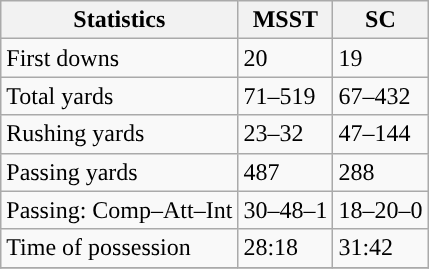<table class="wikitable" style="float: left;">
<tr>
<th>Statistics</th>
<th>MSST</th>
<th>SC</th>
</tr>
<tr>
<td>First downs</td>
<td>20</td>
<td>19</td>
</tr>
<tr>
<td>Total yards</td>
<td>71–519</td>
<td>67–432</td>
</tr>
<tr>
<td>Rushing yards</td>
<td>23–32</td>
<td>47–144</td>
</tr>
<tr>
<td>Passing yards</td>
<td>487</td>
<td>288</td>
</tr>
<tr>
<td>Passing: Comp–Att–Int</td>
<td>30–48–1</td>
<td>18–20–0</td>
</tr>
<tr>
<td>Time of possession</td>
<td>28:18</td>
<td>31:42</td>
</tr>
<tr>
</tr>
</table>
